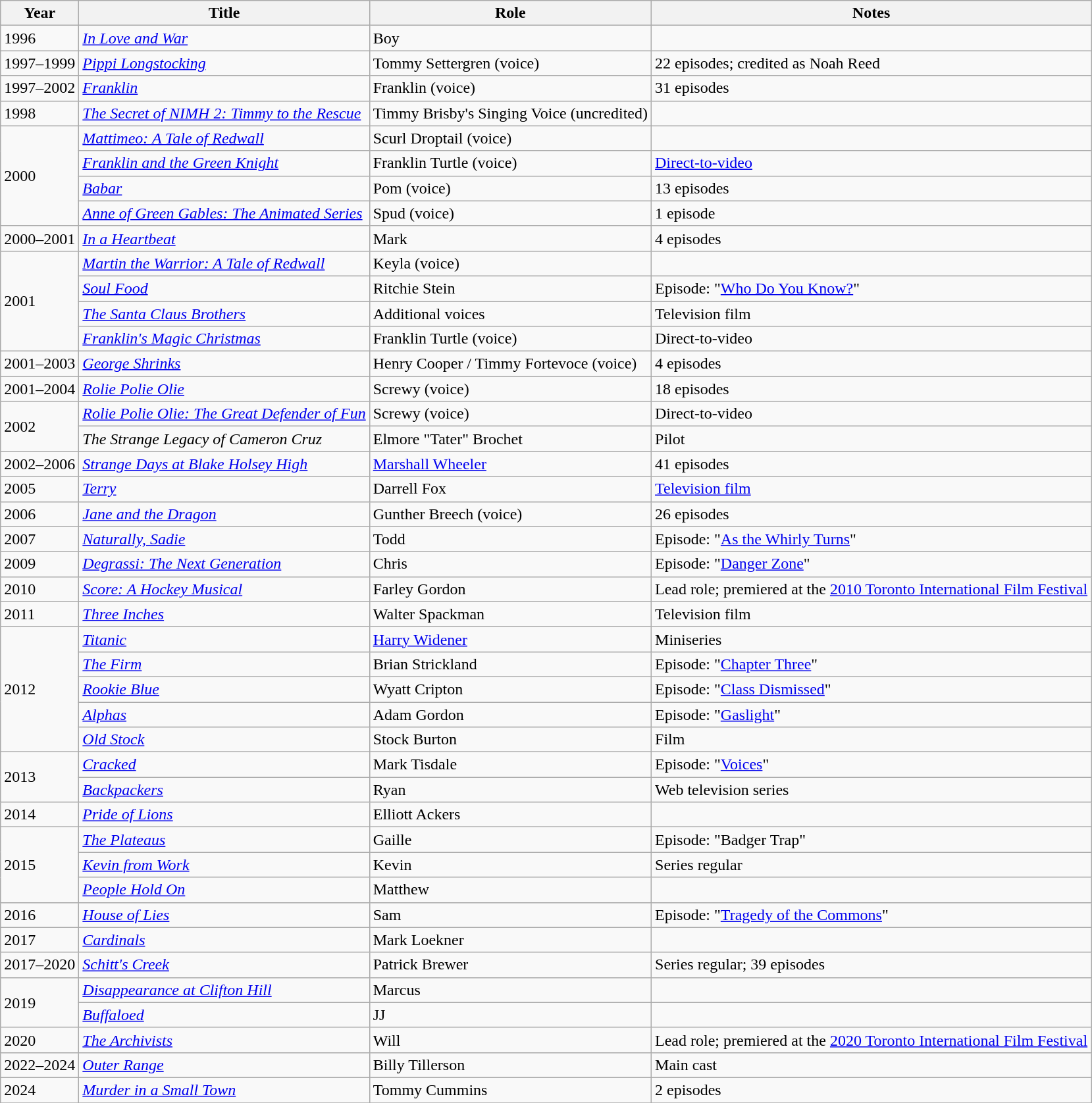<table class="wikitable sortable">
<tr>
<th>Year</th>
<th>Title</th>
<th>Role</th>
<th class="unsortable">Notes</th>
</tr>
<tr>
<td>1996</td>
<td><em><a href='#'>In Love and War</a></em></td>
<td>Boy</td>
<td></td>
</tr>
<tr>
<td>1997–1999</td>
<td><em><a href='#'>Pippi Longstocking</a></em></td>
<td>Tommy Settergren (voice)</td>
<td>22 episodes; credited as Noah Reed</td>
</tr>
<tr>
<td>1997–2002</td>
<td><em><a href='#'>Franklin</a></em></td>
<td>Franklin (voice)</td>
<td>31 episodes</td>
</tr>
<tr>
<td>1998</td>
<td data-sort-value="Secret of NIMH 2: Timmy to the Rescue, The"><em><a href='#'>The Secret of NIMH 2: Timmy to the Rescue</a></em></td>
<td>Timmy Brisby's Singing Voice (uncredited)</td>
<td></td>
</tr>
<tr>
<td rowspan="4">2000</td>
<td><em><a href='#'>Mattimeo: A Tale of Redwall</a></em></td>
<td>Scurl Droptail (voice)</td>
<td></td>
</tr>
<tr>
<td><em><a href='#'>Franklin and the Green Knight</a></em></td>
<td>Franklin Turtle (voice)</td>
<td><a href='#'>Direct-to-video</a></td>
</tr>
<tr>
<td><em><a href='#'>Babar</a></em></td>
<td>Pom (voice)</td>
<td>13 episodes</td>
</tr>
<tr>
<td><em><a href='#'>Anne of Green Gables: The Animated Series</a></em></td>
<td>Spud (voice)</td>
<td>1 episode</td>
</tr>
<tr>
<td>2000–2001</td>
<td><em><a href='#'>In a Heartbeat</a></em></td>
<td>Mark</td>
<td>4 episodes</td>
</tr>
<tr>
<td rowspan="4">2001</td>
<td><em><a href='#'>Martin the Warrior: A Tale of Redwall</a></em></td>
<td>Keyla (voice)</td>
<td></td>
</tr>
<tr>
<td><em><a href='#'>Soul Food</a></em></td>
<td>Ritchie Stein</td>
<td>Episode: "<a href='#'>Who Do You Know?</a>"</td>
</tr>
<tr>
<td><em><a href='#'>The Santa Claus Brothers</a></em></td>
<td>Additional voices</td>
<td>Television film</td>
</tr>
<tr>
<td><em><a href='#'>Franklin's Magic Christmas</a></em></td>
<td>Franklin Turtle (voice)</td>
<td>Direct-to-video</td>
</tr>
<tr>
<td>2001–2003</td>
<td><em><a href='#'>George Shrinks</a></em></td>
<td>Henry Cooper / Timmy Fortevoce (voice)</td>
<td>4 episodes</td>
</tr>
<tr>
<td>2001–2004</td>
<td><em><a href='#'>Rolie Polie Olie</a></em></td>
<td>Screwy (voice)</td>
<td>18 episodes</td>
</tr>
<tr>
<td rowspan="2">2002</td>
<td><em><a href='#'>Rolie Polie Olie: The Great Defender of Fun</a></em></td>
<td>Screwy (voice)</td>
<td>Direct-to-video</td>
</tr>
<tr>
<td data-sort-value="Strange Legacy of Cameron Cruz, The"><em>The Strange Legacy of Cameron Cruz</em></td>
<td>Elmore "Tater" Brochet</td>
<td>Pilot</td>
</tr>
<tr>
<td>2002–2006</td>
<td><em><a href='#'>Strange Days at Blake Holsey High</a></em></td>
<td><a href='#'>Marshall Wheeler</a></td>
<td>41 episodes</td>
</tr>
<tr>
<td>2005</td>
<td><em><a href='#'>Terry</a></em></td>
<td>Darrell Fox</td>
<td><a href='#'>Television film</a></td>
</tr>
<tr>
<td>2006</td>
<td><em><a href='#'>Jane and the Dragon</a></em></td>
<td>Gunther Breech (voice)</td>
<td>26 episodes</td>
</tr>
<tr>
<td>2007</td>
<td><em><a href='#'>Naturally, Sadie</a></em></td>
<td>Todd</td>
<td>Episode: "<a href='#'>As the Whirly Turns</a>"</td>
</tr>
<tr>
<td>2009</td>
<td><em><a href='#'>Degrassi: The Next Generation</a></em></td>
<td>Chris</td>
<td>Episode: "<a href='#'>Danger Zone</a>"</td>
</tr>
<tr>
<td>2010</td>
<td><em><a href='#'>Score: A Hockey Musical</a></em></td>
<td>Farley Gordon</td>
<td>Lead role; premiered at the <a href='#'>2010 Toronto International Film Festival</a></td>
</tr>
<tr>
<td>2011</td>
<td><em><a href='#'>Three Inches</a></em></td>
<td>Walter Spackman</td>
<td>Television film</td>
</tr>
<tr>
<td rowspan="5">2012</td>
<td><em><a href='#'>Titanic</a></em></td>
<td><a href='#'>Harry Widener</a></td>
<td>Miniseries</td>
</tr>
<tr>
<td data-sort-value="Firm, The"><em><a href='#'>The Firm</a></em></td>
<td>Brian Strickland</td>
<td>Episode: "<a href='#'>Chapter Three</a>"</td>
</tr>
<tr>
<td><em><a href='#'>Rookie Blue</a></em></td>
<td>Wyatt Cripton</td>
<td>Episode: "<a href='#'>Class Dismissed</a>"</td>
</tr>
<tr>
<td><em><a href='#'>Alphas</a></em></td>
<td>Adam Gordon</td>
<td>Episode: "<a href='#'>Gaslight</a>"</td>
</tr>
<tr>
<td><em><a href='#'>Old Stock</a></em></td>
<td>Stock Burton</td>
<td>Film</td>
</tr>
<tr>
<td rowspan="2">2013</td>
<td><em><a href='#'>Cracked</a></em></td>
<td>Mark Tisdale</td>
<td>Episode: "<a href='#'>Voices</a>"</td>
</tr>
<tr>
<td><em><a href='#'>Backpackers</a></em></td>
<td>Ryan</td>
<td>Web television series</td>
</tr>
<tr>
<td>2014</td>
<td><em><a href='#'>Pride of Lions</a></em></td>
<td>Elliott Ackers</td>
<td></td>
</tr>
<tr>
<td rowspan="3">2015</td>
<td data-sort-value="Plateaus, The"><em><a href='#'>The Plateaus</a></em></td>
<td>Gaille</td>
<td>Episode: "Badger Trap"</td>
</tr>
<tr>
<td><em><a href='#'>Kevin from Work</a></em></td>
<td>Kevin</td>
<td>Series regular</td>
</tr>
<tr>
<td><em><a href='#'>People Hold On</a></em></td>
<td>Matthew</td>
<td></td>
</tr>
<tr>
<td>2016</td>
<td><em><a href='#'>House of Lies</a></em></td>
<td>Sam</td>
<td>Episode: "<a href='#'>Tragedy of the Commons</a>"</td>
</tr>
<tr>
<td>2017</td>
<td><em><a href='#'>Cardinals</a></em></td>
<td>Mark Loekner</td>
<td></td>
</tr>
<tr>
<td>2017–2020</td>
<td><em><a href='#'>Schitt's Creek</a></em></td>
<td>Patrick Brewer</td>
<td>Series regular; 39 episodes</td>
</tr>
<tr>
<td rowspan="2">2019</td>
<td><em><a href='#'>Disappearance at Clifton Hill</a></em></td>
<td>Marcus</td>
<td></td>
</tr>
<tr>
<td><em><a href='#'>Buffaloed</a></em></td>
<td>JJ</td>
<td></td>
</tr>
<tr>
<td>2020</td>
<td data-sort-value="Archivists, The"><em><a href='#'>The Archivists</a></em></td>
<td>Will</td>
<td>Lead role; premiered at the <a href='#'>2020 Toronto International Film Festival</a></td>
</tr>
<tr>
<td>2022–2024</td>
<td><em><a href='#'>Outer Range</a></em></td>
<td>Billy Tillerson</td>
<td>Main cast</td>
</tr>
<tr>
<td>2024</td>
<td><a href='#'><em>Murder in a Small Town</em></a></td>
<td>Tommy Cummins</td>
<td>2 episodes</td>
</tr>
<tr>
</tr>
</table>
